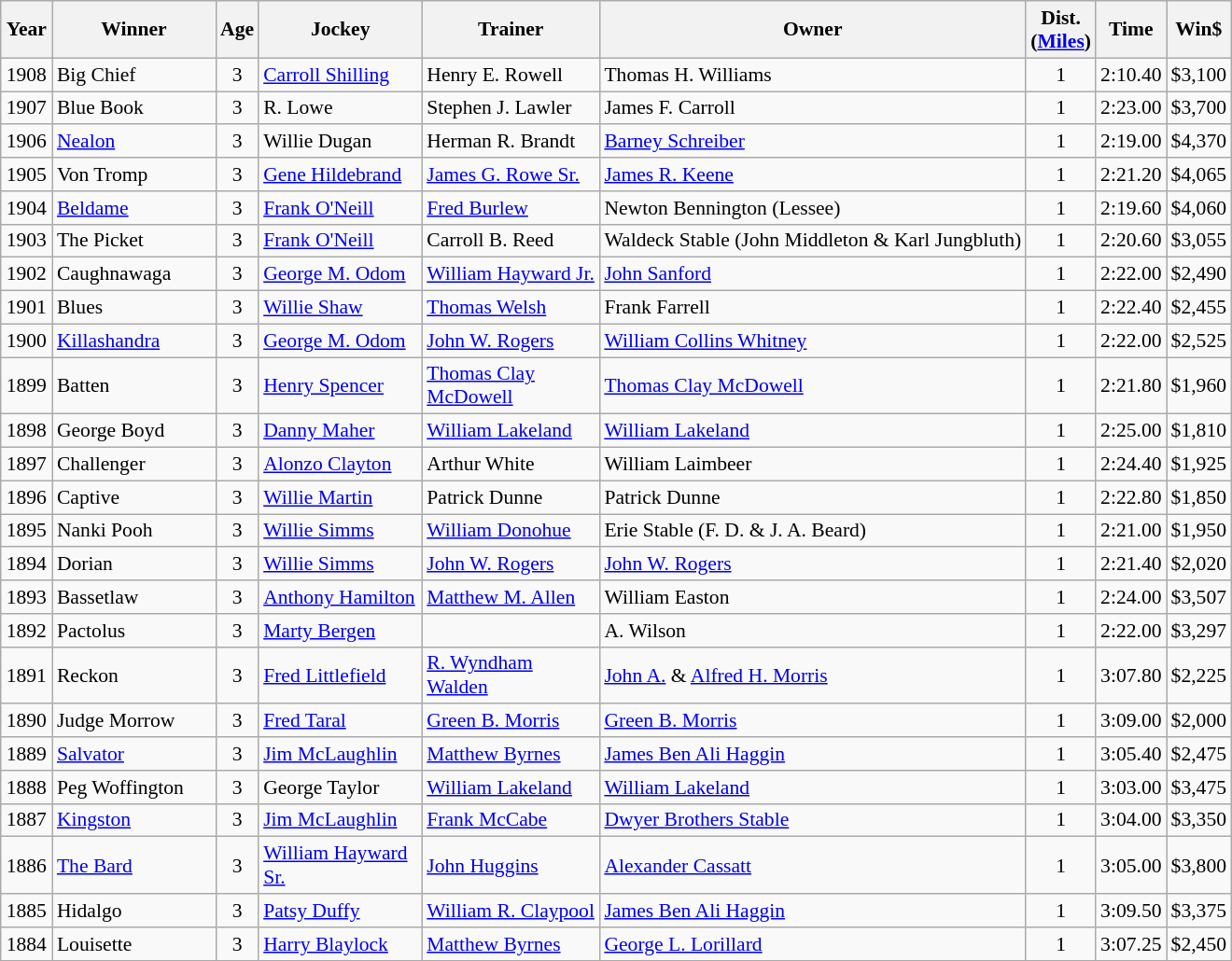<table class="wikitable sortable" style="font-size:90%">
<tr>
<th style="width:30px">Year<br></th>
<th style="width:110px">Winner<br></th>
<th style="width:20px">Age<br></th>
<th style="width:110px">Jockey<br></th>
<th style="width:120px">Trainer<br></th>
<th>Owner<br></th>
<th style="width:25px">Dist.<br> <span>(<a href='#'>Miles</a>)</span></th>
<th style="width:25px">Time<br></th>
<th style="width:25px">Win$<br></th>
</tr>
<tr>
<td align=center>1908</td>
<td>Big Chief</td>
<td align=center>3</td>
<td><a href='#'>Carroll Shilling</a></td>
<td>Henry E. Rowell</td>
<td>Thomas H. Williams</td>
<td align=center>1<span></span></td>
<td>2:10.40</td>
<td>$3,100</td>
</tr>
<tr>
<td align=center>1907</td>
<td>Blue Book</td>
<td align=center>3</td>
<td>R. Lowe</td>
<td>Stephen J. Lawler</td>
<td>James F. Carroll</td>
<td align=center>1<span></span></td>
<td>2:23.00</td>
<td>$3,700</td>
</tr>
<tr>
<td align=center>1906</td>
<td><a href='#'>Nealon</a></td>
<td align=center>3</td>
<td>Willie Dugan</td>
<td>Herman R. Brandt</td>
<td><a href='#'>Barney Schreiber</a></td>
<td align=center>1<span></span></td>
<td>2:19.00</td>
<td>$4,370</td>
</tr>
<tr>
<td align=center>1905</td>
<td>Von Tromp</td>
<td align=center>3</td>
<td><a href='#'>Gene Hildebrand</a></td>
<td><a href='#'>James G. Rowe Sr.</a></td>
<td><a href='#'>James R. Keene</a></td>
<td align=center>1<span></span></td>
<td>2:21.20</td>
<td>$4,065</td>
</tr>
<tr>
<td align=center>1904</td>
<td><a href='#'>Beldame</a></td>
<td align=center>3</td>
<td><a href='#'>Frank O'Neill</a></td>
<td><a href='#'>Fred Burlew</a></td>
<td>Newton Bennington (Lessee)</td>
<td align=center>1<span></span></td>
<td>2:19.60</td>
<td>$4,060</td>
</tr>
<tr>
<td align=center>1903</td>
<td>The Picket</td>
<td align=center>3</td>
<td><a href='#'>Frank O'Neill</a></td>
<td>Carroll B. Reed</td>
<td>Waldeck Stable (John Middleton & Karl Jungbluth)</td>
<td align=center>1<span></span></td>
<td>2:20.60</td>
<td>$3,055</td>
</tr>
<tr>
<td align=center>1902</td>
<td>Caughnawaga</td>
<td align=center>3</td>
<td><a href='#'>George M. Odom</a></td>
<td><a href='#'>William Hayward Jr.</a></td>
<td><a href='#'>John Sanford</a></td>
<td align=center>1<span></span></td>
<td>2:22.00</td>
<td>$2,490</td>
</tr>
<tr>
<td align=center>1901</td>
<td>Blues</td>
<td align=center>3</td>
<td><a href='#'>Willie Shaw</a></td>
<td><a href='#'>Thomas Welsh</a></td>
<td>Frank Farrell</td>
<td align=center>1<span></span></td>
<td>2:22.40</td>
<td>$2,455</td>
</tr>
<tr>
<td align=center>1900</td>
<td><a href='#'>Killashandra</a></td>
<td align=center>3</td>
<td><a href='#'>George M. Odom</a></td>
<td><a href='#'>John W. Rogers</a></td>
<td><a href='#'>William Collins Whitney</a></td>
<td align=center>1<span></span></td>
<td>2:22.00</td>
<td>$2,525</td>
</tr>
<tr>
<td align=center>1899</td>
<td>Batten</td>
<td align=center>3</td>
<td><a href='#'>Henry Spencer</a></td>
<td><a href='#'>Thomas Clay McDowell</a></td>
<td><a href='#'>Thomas Clay McDowell</a></td>
<td align=center>1<span></span></td>
<td>2:21.80</td>
<td>$1,960</td>
</tr>
<tr>
<td align=center>1898</td>
<td>George Boyd</td>
<td align=center>3</td>
<td><a href='#'>Danny Maher</a></td>
<td><a href='#'>William Lakeland</a></td>
<td><a href='#'>William Lakeland</a></td>
<td align=center>1<span></span></td>
<td>2:25.00</td>
<td>$1,810</td>
</tr>
<tr>
<td align=center>1897</td>
<td>Challenger</td>
<td align=center>3</td>
<td><a href='#'>Alonzo Clayton</a></td>
<td>Arthur White</td>
<td>William Laimbeer</td>
<td align=center>1<span></span></td>
<td>2:24.40</td>
<td>$1,925</td>
</tr>
<tr>
<td align=center>1896</td>
<td>Captive</td>
<td align=center>3</td>
<td><a href='#'>Willie Martin</a></td>
<td>Patrick Dunne</td>
<td>Patrick Dunne</td>
<td align=center>1<span></span></td>
<td>2:22.80</td>
<td>$1,850</td>
</tr>
<tr>
<td align=center>1895</td>
<td>Nanki Pooh</td>
<td align=center>3</td>
<td><a href='#'>Willie Simms</a></td>
<td><a href='#'>William Donohue</a></td>
<td>Erie Stable (F. D. & J. A. Beard)</td>
<td align=center>1<span></span></td>
<td>2:21.00</td>
<td>$1,950</td>
</tr>
<tr>
<td align=center>1894</td>
<td>Dorian</td>
<td align=center>3</td>
<td><a href='#'>Willie Simms</a></td>
<td><a href='#'>John W. Rogers</a></td>
<td><a href='#'>John W. Rogers</a></td>
<td align=center>1<span></span></td>
<td>2:21.40</td>
<td>$2,020</td>
</tr>
<tr>
<td align=center>1893</td>
<td>Bassetlaw</td>
<td align=center>3</td>
<td><a href='#'>Anthony Hamilton</a></td>
<td><a href='#'>Matthew M. Allen</a></td>
<td>William Easton</td>
<td align=center>1<span></span></td>
<td>2:24.00</td>
<td>$3,507</td>
</tr>
<tr>
<td align=center>1892</td>
<td>Pactolus</td>
<td align=center>3</td>
<td><a href='#'>Marty Bergen</a></td>
<td></td>
<td>A. Wilson</td>
<td align=center>1<span></span></td>
<td>2:22.00</td>
<td>$3,297</td>
</tr>
<tr>
<td align=center>1891</td>
<td>Reckon</td>
<td align=center>3</td>
<td><a href='#'>Fred Littlefield</a></td>
<td><a href='#'>R. Wyndham Walden</a></td>
<td><a href='#'>John A.</a> & <a href='#'>Alfred H. Morris</a></td>
<td align=center>1<span></span></td>
<td>3:07.80</td>
<td>$2,225</td>
</tr>
<tr>
<td align=center>1890</td>
<td>Judge Morrow</td>
<td align=center>3</td>
<td><a href='#'>Fred Taral</a></td>
<td><a href='#'>Green B. Morris</a></td>
<td><a href='#'>Green B. Morris</a></td>
<td align=center>1<span></span></td>
<td>3:09.00</td>
<td>$2,000</td>
</tr>
<tr>
<td align=center>1889</td>
<td><a href='#'>Salvator</a></td>
<td align=center>3</td>
<td><a href='#'>Jim McLaughlin</a></td>
<td><a href='#'>Matthew Byrnes</a></td>
<td><a href='#'>James Ben Ali Haggin</a></td>
<td align=center>1<span></span></td>
<td>3:05.40</td>
<td>$2,475</td>
</tr>
<tr>
<td align=center>1888</td>
<td>Peg Woffington</td>
<td align=center>3</td>
<td>George Taylor</td>
<td><a href='#'>William Lakeland</a></td>
<td><a href='#'>William Lakeland</a></td>
<td align=center>1<span></span></td>
<td>3:03.00</td>
<td>$3,475</td>
</tr>
<tr>
<td align=center>1887</td>
<td><a href='#'>Kingston</a></td>
<td align=center>3</td>
<td><a href='#'>Jim McLaughlin</a></td>
<td><a href='#'>Frank McCabe</a></td>
<td><a href='#'>Dwyer Brothers Stable</a></td>
<td align=center>1<span></span></td>
<td>3:04.00</td>
<td>$3,350</td>
</tr>
<tr>
<td align=center>1886</td>
<td><a href='#'>The Bard</a></td>
<td align=center>3</td>
<td><a href='#'>William Hayward Sr.</a></td>
<td><a href='#'>John Huggins</a></td>
<td><a href='#'>Alexander Cassatt</a></td>
<td align=center>1<span></span></td>
<td>3:05.00</td>
<td>$3,800</td>
</tr>
<tr>
<td align=center>1885</td>
<td>Hidalgo</td>
<td align=center>3</td>
<td><a href='#'>Patsy Duffy</a></td>
<td><a href='#'>William R. Claypool</a></td>
<td><a href='#'>James Ben Ali Haggin</a></td>
<td align=center>1<span></span></td>
<td>3:09.50</td>
<td>$3,375</td>
</tr>
<tr>
<td align=center>1884</td>
<td>Louisette</td>
<td align=center>3</td>
<td><a href='#'>Harry Blaylock</a></td>
<td><a href='#'>Matthew Byrnes</a></td>
<td><a href='#'>George L. Lorillard</a></td>
<td align=center>1<span></span></td>
<td>3:07.25</td>
<td>$2,450</td>
</tr>
<tr>
</tr>
</table>
